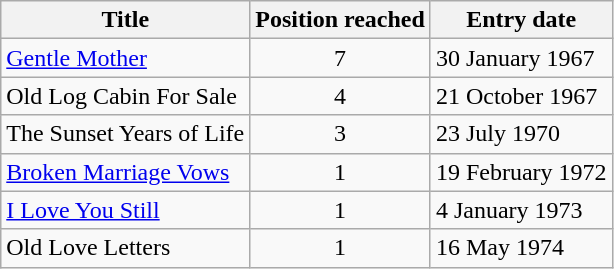<table class="wikitable">
<tr>
<th>Title</th>
<th>Position reached</th>
<th>Entry date</th>
</tr>
<tr>
<td><a href='#'>Gentle Mother</a></td>
<td style="text-align:center;">7</td>
<td>30 January 1967</td>
</tr>
<tr>
<td>Old Log Cabin For Sale</td>
<td style="text-align:center;">4</td>
<td>21 October 1967</td>
</tr>
<tr>
<td>The Sunset Years of Life</td>
<td style="text-align:center;">3</td>
<td>23 July 1970</td>
</tr>
<tr>
<td><a href='#'>Broken Marriage Vows</a></td>
<td style="text-align:center;">1</td>
<td>19 February 1972</td>
</tr>
<tr>
<td><a href='#'>I Love You Still</a></td>
<td style="text-align:center;">1</td>
<td>4 January 1973</td>
</tr>
<tr>
<td>Old Love Letters</td>
<td style="text-align:center;">1</td>
<td>16 May 1974</td>
</tr>
</table>
